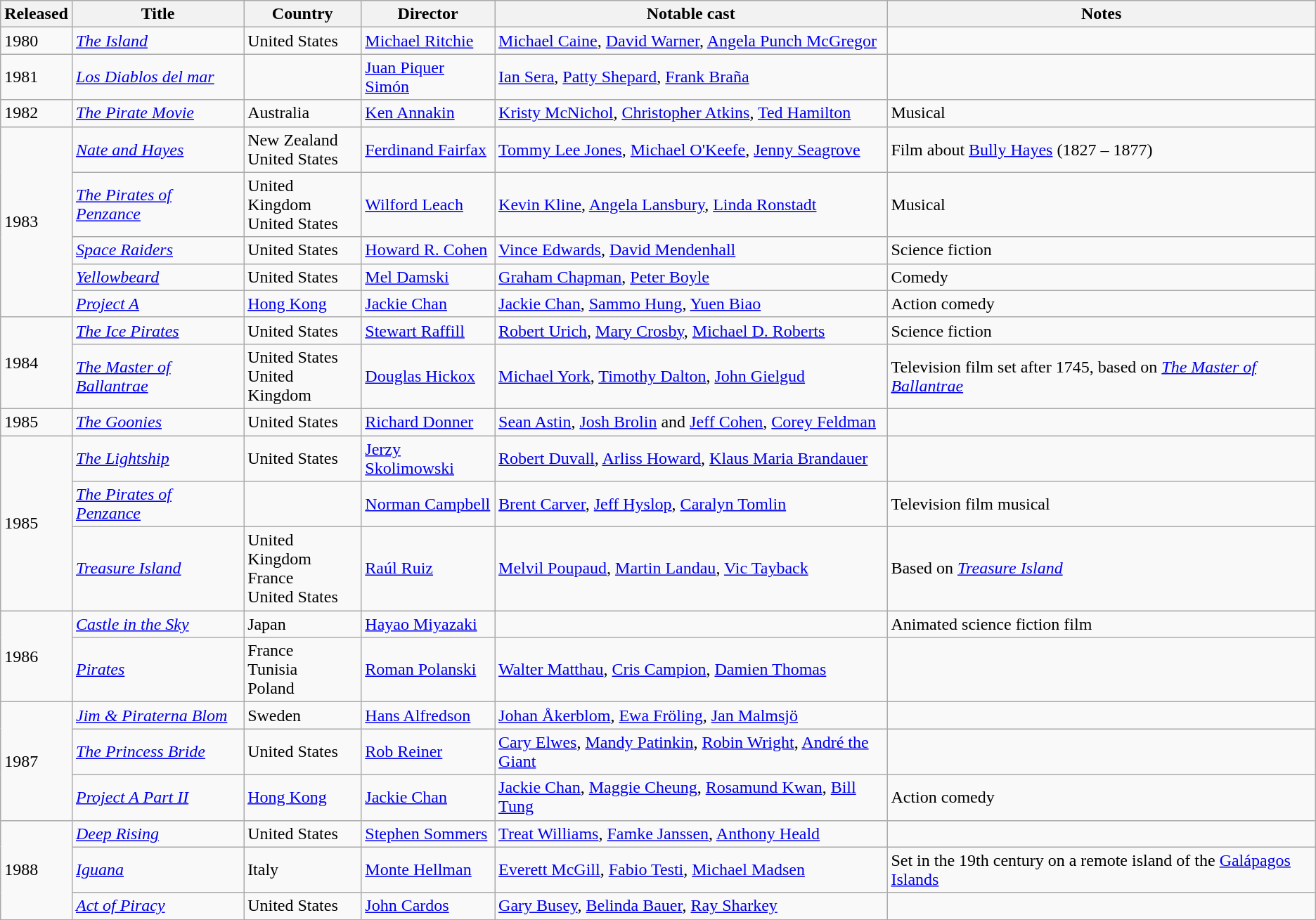<table class="wikitable sortable">
<tr>
<th>Released</th>
<th>Title</th>
<th>Country</th>
<th>Director</th>
<th>Notable cast</th>
<th>Notes</th>
</tr>
<tr>
<td>1980</td>
<td><em><a href='#'>The Island</a></em></td>
<td>United States</td>
<td><a href='#'>Michael Ritchie</a></td>
<td><a href='#'>Michael Caine</a>, <a href='#'>David Warner</a>, <a href='#'>Angela Punch McGregor</a></td>
<td></td>
</tr>
<tr>
<td>1981</td>
<td><em><a href='#'>Los Diablos del mar</a></em></td>
<td></td>
<td><a href='#'>Juan Piquer Simón</a></td>
<td><a href='#'>Ian Sera</a>, <a href='#'>Patty Shepard</a>, <a href='#'>Frank Braña</a></td>
<td></td>
</tr>
<tr>
<td>1982</td>
<td><em><a href='#'>The Pirate Movie</a></em></td>
<td>Australia</td>
<td><a href='#'>Ken Annakin</a></td>
<td><a href='#'>Kristy McNichol</a>, <a href='#'>Christopher Atkins</a>, <a href='#'>Ted Hamilton</a></td>
<td>Musical</td>
</tr>
<tr>
<td rowspan="5">1983</td>
<td><em><a href='#'>Nate and Hayes</a></em></td>
<td>New Zealand<br>United States</td>
<td><a href='#'>Ferdinand Fairfax</a></td>
<td><a href='#'>Tommy Lee Jones</a>, <a href='#'>Michael O'Keefe</a>, <a href='#'>Jenny Seagrove</a></td>
<td>Film about <a href='#'>Bully Hayes</a> (1827 – 1877)</td>
</tr>
<tr>
<td><em><a href='#'>The Pirates of Penzance</a></em></td>
<td>United Kingdom<br>United States</td>
<td><a href='#'>Wilford Leach</a></td>
<td><a href='#'>Kevin Kline</a>, <a href='#'>Angela Lansbury</a>, <a href='#'>Linda Ronstadt</a></td>
<td>Musical</td>
</tr>
<tr>
<td><em><a href='#'>Space Raiders</a></em></td>
<td>United States</td>
<td><a href='#'>Howard R. Cohen</a></td>
<td><a href='#'>Vince Edwards</a>, <a href='#'>David Mendenhall</a></td>
<td>Science fiction</td>
</tr>
<tr>
<td><em><a href='#'>Yellowbeard</a></em></td>
<td>United States</td>
<td><a href='#'>Mel Damski</a></td>
<td><a href='#'>Graham Chapman</a>, <a href='#'>Peter Boyle</a></td>
<td>Comedy</td>
</tr>
<tr>
<td><em><a href='#'>Project A</a></em></td>
<td><a href='#'>Hong Kong</a></td>
<td><a href='#'>Jackie Chan</a></td>
<td><a href='#'>Jackie Chan</a>, <a href='#'>Sammo Hung</a>, <a href='#'>Yuen Biao</a></td>
<td>Action comedy</td>
</tr>
<tr>
<td rowspan="2">1984</td>
<td><em><a href='#'>The Ice Pirates</a></em></td>
<td>United States</td>
<td><a href='#'>Stewart Raffill</a></td>
<td><a href='#'>Robert Urich</a>, <a href='#'>Mary Crosby</a>, <a href='#'>Michael D. Roberts</a></td>
<td>Science fiction</td>
</tr>
<tr>
<td><em><a href='#'>The Master of Ballantrae</a></em></td>
<td>United States<br>United Kingdom</td>
<td><a href='#'>Douglas Hickox</a></td>
<td><a href='#'>Michael York</a>, <a href='#'>Timothy Dalton</a>, <a href='#'>John Gielgud</a></td>
<td>Television film set after 1745, based on <em><a href='#'>The Master of Ballantrae</a></em></td>
</tr>
<tr>
<td>1985</td>
<td><em><a href='#'>The Goonies</a></em></td>
<td>United States</td>
<td><a href='#'>Richard Donner</a></td>
<td><a href='#'>Sean Astin</a>, <a href='#'>Josh Brolin</a> and <a href='#'>Jeff Cohen</a>, <a href='#'>Corey Feldman</a></td>
</tr>
<tr>
<td rowspan="3">1985</td>
<td><em><a href='#'>The Lightship</a></em></td>
<td>United States</td>
<td><a href='#'>Jerzy Skolimowski</a></td>
<td><a href='#'>Robert Duvall</a>, <a href='#'>Arliss Howard</a>, <a href='#'>Klaus Maria Brandauer</a></td>
<td></td>
</tr>
<tr>
<td><em><a href='#'>The Pirates of Penzance</a></em></td>
<td></td>
<td><a href='#'>Norman Campbell</a></td>
<td><a href='#'>Brent Carver</a>, <a href='#'>Jeff Hyslop</a>, <a href='#'>Caralyn Tomlin</a></td>
<td>Television film musical</td>
</tr>
<tr>
<td><em><a href='#'>Treasure Island</a></em></td>
<td>United Kingdom<br>France<br>United States</td>
<td><a href='#'>Raúl Ruiz</a></td>
<td><a href='#'>Melvil Poupaud</a>, <a href='#'>Martin Landau</a>, <a href='#'>Vic Tayback</a></td>
<td>Based on <em><a href='#'>Treasure Island</a></em></td>
</tr>
<tr>
<td rowspan="2">1986</td>
<td><em><a href='#'>Castle in the Sky</a></em></td>
<td>Japan</td>
<td><a href='#'>Hayao Miyazaki</a></td>
<td></td>
<td>Animated science fiction film</td>
</tr>
<tr>
<td><em><a href='#'>Pirates</a></em></td>
<td>France<br>Tunisia<br>Poland</td>
<td><a href='#'>Roman Polanski</a></td>
<td><a href='#'>Walter Matthau</a>, <a href='#'>Cris Campion</a>, <a href='#'>Damien Thomas</a></td>
<td></td>
</tr>
<tr>
<td rowspan="3">1987</td>
<td><em><a href='#'>Jim & Piraterna Blom</a></em></td>
<td>Sweden</td>
<td><a href='#'>Hans Alfredson</a></td>
<td><a href='#'>Johan Åkerblom</a>, <a href='#'>Ewa Fröling</a>, <a href='#'>Jan Malmsjö</a></td>
<td></td>
</tr>
<tr>
<td><em><a href='#'>The Princess Bride</a></em></td>
<td>United States</td>
<td><a href='#'>Rob Reiner</a></td>
<td><a href='#'>Cary Elwes</a>, <a href='#'>Mandy Patinkin</a>, <a href='#'>Robin Wright</a>, <a href='#'>André the Giant</a></td>
</tr>
<tr>
<td><em><a href='#'>Project A Part II</a></em></td>
<td><a href='#'>Hong Kong</a></td>
<td><a href='#'>Jackie Chan</a></td>
<td><a href='#'>Jackie Chan</a>, <a href='#'>Maggie Cheung</a>, <a href='#'>Rosamund Kwan</a>, <a href='#'>Bill Tung</a></td>
<td>Action comedy</td>
</tr>
<tr>
<td rowspan="3">1988</td>
<td><em><a href='#'>Deep Rising</a></em></td>
<td>United States</td>
<td><a href='#'>Stephen Sommers</a></td>
<td><a href='#'>Treat Williams</a>, <a href='#'>Famke Janssen</a>, <a href='#'>Anthony Heald</a></td>
<td></td>
</tr>
<tr>
<td><em><a href='#'>Iguana</a></em></td>
<td>Italy</td>
<td><a href='#'>Monte Hellman</a></td>
<td><a href='#'>Everett McGill</a>, <a href='#'>Fabio Testi</a>, <a href='#'>Michael Madsen</a></td>
<td>Set in the 19th century on a remote island of the <a href='#'>Galápagos Islands</a></td>
</tr>
<tr>
<td><em><a href='#'>Act of Piracy</a></em></td>
<td>United States</td>
<td><a href='#'>John Cardos</a></td>
<td><a href='#'>Gary Busey</a>, <a href='#'>Belinda Bauer</a>, <a href='#'>Ray Sharkey</a></td>
<td></td>
</tr>
</table>
